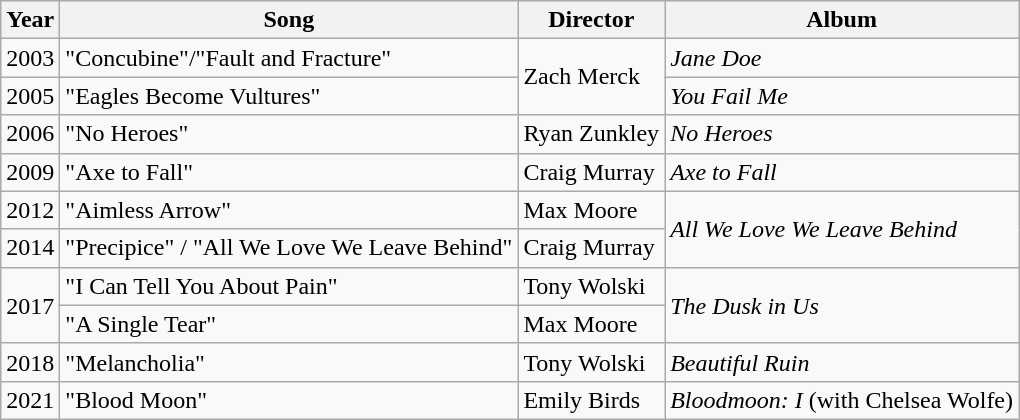<table class="wikitable">
<tr>
<th>Year</th>
<th>Song</th>
<th>Director</th>
<th>Album</th>
</tr>
<tr>
<td>2003</td>
<td>"Concubine"/"Fault and Fracture"</td>
<td rowspan="2">Zach Merck</td>
<td><em>Jane Doe</em></td>
</tr>
<tr>
<td>2005</td>
<td>"Eagles Become Vultures"</td>
<td><em>You Fail Me</em></td>
</tr>
<tr>
<td>2006</td>
<td>"No Heroes"</td>
<td>Ryan Zunkley</td>
<td><em>No Heroes</em></td>
</tr>
<tr>
<td>2009</td>
<td>"Axe to Fall"</td>
<td>Craig Murray</td>
<td><em>Axe to Fall</em></td>
</tr>
<tr>
<td>2012</td>
<td>"Aimless Arrow"</td>
<td>Max Moore</td>
<td rowspan="2"><em>All We Love We Leave Behind</em></td>
</tr>
<tr>
<td>2014</td>
<td>"Precipice" / "All We Love We Leave Behind"</td>
<td>Craig Murray</td>
</tr>
<tr>
<td rowspan="2">2017</td>
<td>"I Can Tell You About Pain"</td>
<td>Tony Wolski</td>
<td rowspan="2"><em>The Dusk in Us</em></td>
</tr>
<tr>
<td>"A Single Tear"</td>
<td>Max Moore</td>
</tr>
<tr>
<td>2018</td>
<td>"Melancholia"</td>
<td>Tony Wolski</td>
<td><em>Beautiful Ruin</em></td>
</tr>
<tr>
<td>2021</td>
<td>"Blood Moon"</td>
<td>Emily Birds</td>
<td><em>Bloodmoon: I</em> (with Chelsea Wolfe)</td>
</tr>
</table>
